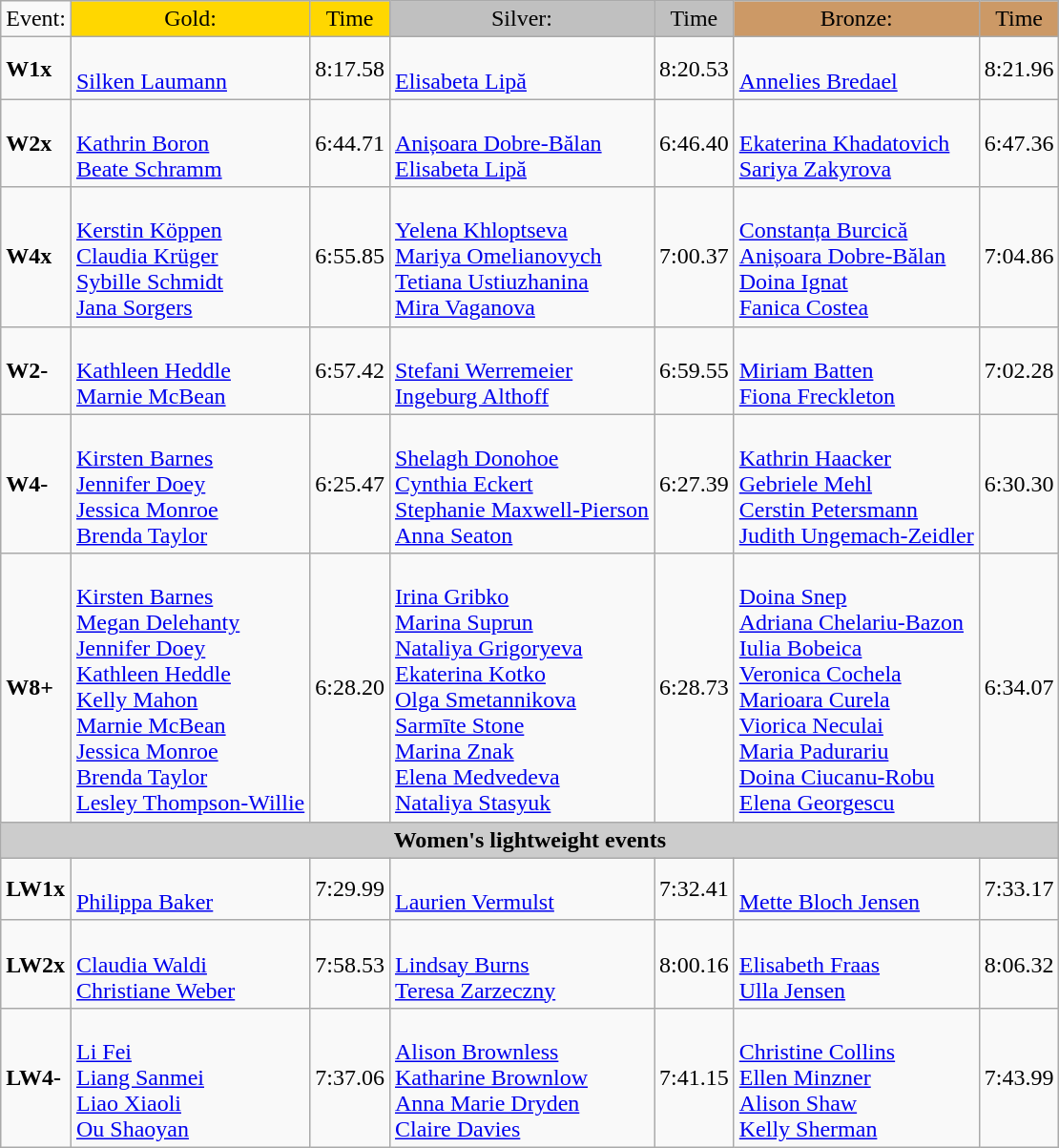<table class="wikitable">
<tr>
<td>Event:</td>
<td style="text-align:center;background-color:gold;">Gold:</td>
<td style="text-align:center;background-color:gold;">Time</td>
<td style="text-align:center;background-color:silver;">Silver:</td>
<td style="text-align:center;background-color:silver;">Time</td>
<td style="text-align:center;background-color:#CC9966;">Bronze:</td>
<td style="text-align:center;background-color:#CC9966;">Time</td>
</tr>
<tr>
<td><strong>W1x</strong></td>
<td> <br> <a href='#'>Silken Laumann</a></td>
<td>8:17.58</td>
<td> <br> <a href='#'>Elisabeta Lipă</a></td>
<td>8:20.53</td>
<td> <br> <a href='#'>Annelies Bredael</a></td>
<td>8:21.96</td>
</tr>
<tr>
<td><strong>W2x</strong></td>
<td> <br> <a href='#'>Kathrin Boron</a> <br><a href='#'>Beate Schramm</a></td>
<td>6:44.71</td>
<td> <br> <a href='#'>Anișoara Dobre-Bălan</a> <br><a href='#'>Elisabeta Lipă</a></td>
<td>6:46.40</td>
<td> <br> <a href='#'>Ekaterina Khadatovich</a> <br><a href='#'>Sariya Zakyrova</a></td>
<td>6:47.36</td>
</tr>
<tr>
<td><strong>W4x</strong></td>
<td> <br> <a href='#'>Kerstin Köppen</a> <br><a href='#'>Claudia Krüger</a> <br><a href='#'>Sybille Schmidt</a> <br><a href='#'>Jana Sorgers</a></td>
<td>6:55.85</td>
<td> <br> <a href='#'>Yelena Khloptseva</a> <br><a href='#'>Mariya Omelianovych</a> <br><a href='#'>Tetiana Ustiuzhanina</a> <br><a href='#'>Mira Vaganova</a></td>
<td>7:00.37</td>
<td> <br> <a href='#'>Constanța Burcică</a> <br><a href='#'>Anișoara Dobre-Bălan</a> <br><a href='#'>Doina Ignat</a> <br><a href='#'>Fanica Costea</a></td>
<td>7:04.86</td>
</tr>
<tr>
<td><strong>W2-</strong></td>
<td> <br> <a href='#'>Kathleen Heddle</a> <br><a href='#'>Marnie McBean</a></td>
<td>6:57.42</td>
<td> <br> <a href='#'>Stefani Werremeier</a> <br><a href='#'>Ingeburg Althoff</a></td>
<td>6:59.55</td>
<td> <br> <a href='#'>Miriam Batten</a> <br><a href='#'>Fiona Freckleton</a></td>
<td>7:02.28</td>
</tr>
<tr>
<td><strong>W4-</strong></td>
<td> <br> <a href='#'>Kirsten Barnes</a> <br><a href='#'>Jennifer Doey</a> <br><a href='#'>Jessica Monroe</a> <br><a href='#'>Brenda Taylor</a></td>
<td>6:25.47</td>
<td> <br> <a href='#'>Shelagh Donohoe</a> <br><a href='#'>Cynthia Eckert</a> <br><a href='#'>Stephanie Maxwell-Pierson</a> <br><a href='#'>Anna Seaton</a></td>
<td>6:27.39</td>
<td> <br> <a href='#'>Kathrin Haacker</a> <br><a href='#'>Gebriele Mehl</a> <br><a href='#'>Cerstin Petersmann</a> <br><a href='#'>Judith Ungemach-Zeidler</a></td>
<td>6:30.30</td>
</tr>
<tr>
<td><strong>W8+</strong></td>
<td> <br> <a href='#'>Kirsten Barnes</a> <br><a href='#'>Megan Delehanty</a> <br><a href='#'>Jennifer Doey</a> <br><a href='#'>Kathleen Heddle</a> <br><a href='#'>Kelly Mahon</a> <br><a href='#'>Marnie McBean</a> <br><a href='#'>Jessica Monroe</a> <br><a href='#'>Brenda Taylor</a> <br><a href='#'>Lesley Thompson-Willie</a></td>
<td>6:28.20</td>
<td> <br> <a href='#'>Irina Gribko</a> <br><a href='#'>Marina Suprun</a><br><a href='#'>Nataliya Grigoryeva</a> <br><a href='#'>Ekaterina Kotko</a> <br><a href='#'>Olga Smetannikova</a> <br><a href='#'>Sarmīte Stone</a><br><a href='#'>Marina Znak</a> <br><a href='#'>Elena Medvedeva</a> <br><a href='#'>Nataliya Stasyuk</a></td>
<td>6:28.73</td>
<td> <br> <a href='#'>Doina Snep</a> <br><a href='#'>Adriana Chelariu-Bazon</a> <br><a href='#'>Iulia Bobeica</a> <br><a href='#'>Veronica Cochela</a> <br><a href='#'>Marioara Curela</a> <br><a href='#'>Viorica Neculai</a> <br><a href='#'>Maria Padurariu</a> <br><a href='#'>Doina Ciucanu-Robu</a> <br><a href='#'>Elena Georgescu</a></td>
<td>6:34.07</td>
</tr>
<tr>
<th colspan="7" style="background-color:#CCC;">Women's lightweight events</th>
</tr>
<tr>
<td><strong>LW1x</strong></td>
<td> <br> <a href='#'>Philippa Baker</a></td>
<td>7:29.99</td>
<td> <br> <a href='#'>Laurien Vermulst</a></td>
<td>7:32.41</td>
<td> <br> <a href='#'>Mette Bloch Jensen</a></td>
<td>7:33.17</td>
</tr>
<tr>
<td><strong>LW2x</strong></td>
<td> <br> <a href='#'>Claudia Waldi</a> <br><a href='#'>Christiane Weber</a></td>
<td>7:58.53</td>
<td> <br> <a href='#'>Lindsay Burns</a> <br><a href='#'>Teresa Zarzeczny</a></td>
<td>8:00.16</td>
<td> <br> <a href='#'>Elisabeth Fraas</a> <br><a href='#'>Ulla Jensen</a></td>
<td>8:06.32</td>
</tr>
<tr>
<td><strong>LW4-</strong></td>
<td> <br> <a href='#'>Li Fei</a> <br><a href='#'>Liang Sanmei</a> <br><a href='#'>Liao Xiaoli</a> <br><a href='#'>Ou Shaoyan</a></td>
<td>7:37.06</td>
<td> <br> <a href='#'>Alison Brownless</a> <br><a href='#'>Katharine Brownlow</a> <br><a href='#'>Anna Marie Dryden</a> <br><a href='#'>Claire Davies</a></td>
<td>7:41.15</td>
<td> <br> <a href='#'>Christine Collins</a> <br><a href='#'>Ellen Minzner</a> <br><a href='#'>Alison Shaw</a> <br><a href='#'>Kelly Sherman</a></td>
<td>7:43.99</td>
</tr>
</table>
